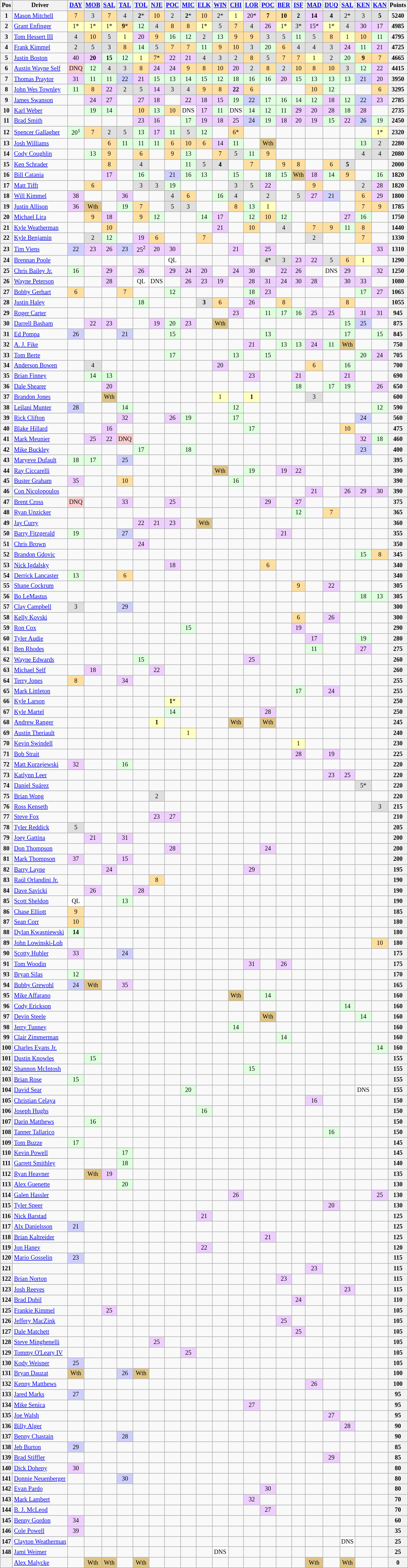<table class="wikitable" style="font-size:77%; text-align:center;">
<tr valign="center">
<th valign="middle">Pos</th>
<th valign="middle">Driver</th>
<th><a href='#'>DAY</a></th>
<th><a href='#'>MOB</a></th>
<th><a href='#'>SAL</a></th>
<th><a href='#'>TAL</a></th>
<th><a href='#'>TOL</a></th>
<th><a href='#'>NJE</a></th>
<th><a href='#'>POC</a></th>
<th><a href='#'>MIC</a></th>
<th><a href='#'>ELK</a></th>
<th><a href='#'>WIN</a></th>
<th><a href='#'>CHI</a></th>
<th><a href='#'>LOR</a></th>
<th><a href='#'>POC</a></th>
<th><a href='#'>BER</a></th>
<th><a href='#'>ISF</a></th>
<th><a href='#'>MAD</a></th>
<th><a href='#'>DUQ</a></th>
<th><a href='#'>SAL</a></th>
<th><a href='#'>KEN</a></th>
<th><a href='#'>KAN</a></th>
<th valign="middle">Points</th>
</tr>
<tr>
<th>1</th>
<td align="left"><a href='#'>Mason Mitchell</a></td>
<td style="background:#FFDF9F;">7</td>
<td style="background:#DFDFDF;">3</td>
<td style="background:#FFDF9F;">7</td>
<td style="background:#DFDFDF;">4</td>
<td style="background:#DFDFDF;"><strong>2</strong>*</td>
<td style="background:#FFDF9F;">10</td>
<td style="background:#DFDFDF;">2</td>
<td style="background:#DFDFDF;"><strong>2</strong>*</td>
<td style="background:#FFDF9F;">10</td>
<td style="background:#DFDFDF;">2*</td>
<td style="background:#FFFFBF;">1</td>
<td style="background:#EFCFFF;">20*</td>
<td style="background:#FFDF9F;"><strong>7</strong></td>
<td style="background:#FFDF9F;"><strong>10</strong></td>
<td style="background:#DFDFDF;"><strong>2</strong></td>
<td style="background:#EFCFFF;"><strong>14</strong></td>
<td style="background:#DFDFDF;"><strong>4</strong></td>
<td style="background:#DFDFDF;">2*</td>
<td style="background:#DFDFDF;">3</td>
<td style="background:#DFDFDF;"><strong>5</strong></td>
<th>5240</th>
</tr>
<tr>
<th>2</th>
<td align="left"><a href='#'>Grant Enfinger</a></td>
<td style="background:#FFFFBF;">1*</td>
<td style="background:#FFFFBF;">1*</td>
<td style="background:#FFFFBF;">1*</td>
<td style="background:#FFDF9F;"><strong>9</strong>*</td>
<td style="background:#DFFFDF;">12</td>
<td style="background:#DFDFDF;">4</td>
<td style="background:#FFDF9F;">8</td>
<td style="background:#FFDF9F;">8</td>
<td style="background:#FFFFBF;">1*</td>
<td style="background:#DFDFDF;">5</td>
<td style="background:#FFDF9F;">7</td>
<td style="background:#DFDFDF;">4</td>
<td style="background:#EFCFFF;">26</td>
<td style="background:#FFFFBF;">1*</td>
<td style="background:#DFDFDF;">3*</td>
<td style="background:#EFCFFF;">15*</td>
<td style="background:#FFFFBF;">1*</td>
<td style="background:#DFDFDF;">4</td>
<td style="background:#EFCFFF;">30</td>
<td style="background:#EFCFFF;">17</td>
<th>4985</th>
</tr>
<tr>
<th>3</th>
<td align="left"><a href='#'>Tom Hessert III</a></td>
<td style="background:#DFDFDF;">4</td>
<td style="background:#FFDF9F;">10</td>
<td style="background:#DFDFDF;">5</td>
<td style="background:#FFFFBF;">1</td>
<td style="background:#EFCFFF;">20</td>
<td style="background:#FFDF9F;">9</td>
<td style="background:#DFFFDF;">16</td>
<td style="background:#DFFFDF;">12</td>
<td style="background:#DFDFDF;">2</td>
<td style="background:#DFFFDF;">13</td>
<td style="background:#FFDF9F;">9</td>
<td style="background:#FFDF9F;">9</td>
<td style="background:#DFDFDF;">3</td>
<td style="background:#DFDFDF;">5</td>
<td style="background:#DFFFDF;">11</td>
<td style="background:#DFDFDF;">5</td>
<td style="background:#FFDF9F;">8</td>
<td style="background:#FFFFBF;">1</td>
<td style="background:#FFDF9F;">10</td>
<td style="background:#DFFFDF;">11</td>
<th>4795</th>
</tr>
<tr>
<th>4</th>
<td align="left"><a href='#'>Frank Kimmel</a></td>
<td style="background:#DFDFDF;">2</td>
<td style="background:#DFDFDF;">5</td>
<td style="background:#DFDFDF;">3</td>
<td style="background:#FFDF9F;">8</td>
<td style="background:#DFFFDF;">14</td>
<td style="background:#DFDFDF;">5</td>
<td style="background:#FFDF9F;">7</td>
<td style="background:#FFDF9F;">7</td>
<td style="background:#DFFFDF;">11</td>
<td style="background:#FFDF9F;">9</td>
<td style="background:#FFDF9F;">10</td>
<td style="background:#DFDFDF;">3</td>
<td style="background:#DFFFDF;">20</td>
<td style="background:#FFDF9F;">6</td>
<td style="background:#DFDFDF;">4</td>
<td style="background:#DFDFDF;">4</td>
<td style="background:#DFDFDF;">3</td>
<td style="background:#EFCFFF;">24</td>
<td style="background:#DFFFDF;">11</td>
<td style="background:#EFCFFF;">21</td>
<th>4725</th>
</tr>
<tr>
<th>5</th>
<td align="left"><a href='#'>Justin Boston</a></td>
<td style="background:#EFCFFF;">40</td>
<td style="background:#EFCFFF;"><strong>20</strong></td>
<td style="background:#DFFFDF;"><strong>15</strong></td>
<td style="background:#DFFFDF;">12</td>
<td style="background:#FFFFBF;">1</td>
<td style="background:#FFDF9F;">7*</td>
<td style="background:#EFCFFF;">22</td>
<td style="background:#EFCFFF;">21</td>
<td style="background:#DFDFDF;">4</td>
<td style="background:#DFDFDF;">3</td>
<td style="background:#DFDFDF;">2</td>
<td style="background:#FFDF9F;">8</td>
<td style="background:#DFDFDF;">5</td>
<td style="background:#FFDF9F;">7</td>
<td style="background:#FFDF9F;">7</td>
<td style="background:#FFFFBF;">1</td>
<td style="background:#DFDFDF;">2</td>
<td style="background:#DFFFDF;">20</td>
<td style="background:#FFDF9F;"><strong>9</strong></td>
<td style="background:#FFDF9F;">7</td>
<th>4665</th>
</tr>
<tr>
<th>6</th>
<td align="left"><a href='#'>Austin Wayne Self</a></td>
<td style="background:#FFCFCF;">DNQ</td>
<td style="background:#DFFFDF;">12</td>
<td style="background:#DFDFDF;">4</td>
<td style="background:#DFDFDF;">3</td>
<td style="background:#FFDF9F;">8</td>
<td style="background:#EFCFFF;">24</td>
<td style="background:#EFCFFF;">24</td>
<td style="background:#FFDF9F;">9</td>
<td style="background:#FFDF9F;">8</td>
<td style="background:#FFDF9F;">10</td>
<td style="background:#EFCFFF;">20</td>
<td style="background:#DFDFDF;">2</td>
<td style="background:#FFDF9F;">8</td>
<td style="background:#DFDFDF;">2</td>
<td style="background:#FFDF9F;">10</td>
<td style="background:#FFDF9F;">8</td>
<td style="background:#FFDF9F;">10</td>
<td style="background:#DFDFDF;">3</td>
<td style="background:#DFFFDF;">12</td>
<td style="background:#EFCFFF;">22</td>
<th>4415</th>
</tr>
<tr>
<th>7</th>
<td align="left"><a href='#'>Thomas Praytor</a></td>
<td style="background:#EFCFFF;">31</td>
<td style="background:#DFFFDF;">11</td>
<td style="background:#DFFFDF;">11</td>
<td style="background:#CFCFFF;">22</td>
<td style="background:#EFCFFF;">21</td>
<td style="background:#DFFFDF;">15</td>
<td style="background:#DFFFDF;">13</td>
<td style="background:#DFFFDF;">14</td>
<td style="background:#DFFFDF;">15</td>
<td style="background:#DFFFDF;">12</td>
<td style="background:#DFFFDF;">18</td>
<td style="background:#DFFFDF;">16</td>
<td style="background:#DFFFDF;">16</td>
<td style="background:#EFCFFF;">20</td>
<td style="background:#DFFFDF;">15</td>
<td style="background:#DFFFDF;">13</td>
<td style="background:#DFFFDF;">13</td>
<td style="background:#DFFFDF;">13</td>
<td style="background:#CFCFFF;">21</td>
<td style="background:#EFCFFF;">20</td>
<th>3950</th>
</tr>
<tr>
<th>8</th>
<td align="left"><a href='#'>John Wes Townley</a></td>
<td style="background:#DFFFDF;">11</td>
<td style="background:#FFDF9F;">8</td>
<td style="background:#EFCFFF;">22</td>
<td style="background:#DFDFDF;">2</td>
<td style="background:#DFDFDF;">5</td>
<td style="background:#EFCFFF;">14</td>
<td style="background:#DFDFDF;">3</td>
<td style="background:#DFDFDF;">4</td>
<td style="background:#FFDF9F;">9</td>
<td style="background:#FFDF9F;">8</td>
<td style="background:#EFCFFF;"><strong>22</strong></td>
<td style="background:#FFDF9F;">6</td>
<td></td>
<td></td>
<td></td>
<td style="background:#FFDF9F;">10</td>
<td style="background:#DFFFDF;">12</td>
<td></td>
<td></td>
<td style="background:#FFDF9F;">6</td>
<th>3295</th>
</tr>
<tr>
<th>9</th>
<td align="left"><a href='#'>James Swanson</a></td>
<td></td>
<td style="background:#EFCFFF;">24</td>
<td style="background:#EFCFFF;">27</td>
<td></td>
<td style="background:#EFCFFF;">27</td>
<td style="background:#EFCFFF;">18</td>
<td></td>
<td style="background:#EFCFFF;">22</td>
<td style="background:#EFCFFF;">18</td>
<td style="background:#EFCFFF;">15</td>
<td style="background:#DFFFDF;">19</td>
<td style="background:#CFCFFF;">22</td>
<td style="background:#DFFFDF;">17</td>
<td style="background:#DFFFDF;">16</td>
<td style="background:#DFFFDF;">14</td>
<td style="background:#DFFFDF;">12</td>
<td style="background:#EFCFFF;">18</td>
<td style="background:#DFFFDF;">12</td>
<td style="background:#CFCFFF;">22</td>
<td style="background:#EFCFFF;">23</td>
<th>2785</th>
</tr>
<tr>
<th>10</th>
<td align="left"><a href='#'>Karl Weber</a></td>
<td></td>
<td style="background:#DFFFDF;">19</td>
<td style="background:#DFFFDF;">14</td>
<td></td>
<td style="background:#FFDF9F;">10</td>
<td style="background:#DFFFDF;">13</td>
<td style="background:#FFDF9F;">10</td>
<td style="background:#ffffff;">DNS</td>
<td style="background:#EFCFFF;">17</td>
<td style="background:#DFFFDF;">11</td>
<td style="background:#ffffff;">DNS</td>
<td style="background:#DFFFDF;">14</td>
<td style="background:#DFFFDF;">12</td>
<td style="background:#DFFFDF;">11</td>
<td style="background:#EFCFFF;">29</td>
<td style="background:#EFCFFF;">20</td>
<td style="background:#EFCFFF;">28</td>
<td style="background:#DFFFDF;">18</td>
<td style="background:#EFCFFF;">28</td>
<td></td>
<th>2735</th>
</tr>
<tr>
<th>11</th>
<td align="left"><a href='#'>Brad Smith</a></td>
<td></td>
<td></td>
<td></td>
<td></td>
<td style="background:#EFCFFF;">23</td>
<td style="background:#EFCFFF;">16</td>
<td></td>
<td style="background:#DFFFDF;">17</td>
<td style="background:#EFCFFF;">19</td>
<td style="background:#EFCFFF;">18</td>
<td style="background:#EFCFFF;">25</td>
<td style="background:#CFCFFF;">24</td>
<td style="background:#DFFFDF;">19</td>
<td style="background:#EFCFFF;">18</td>
<td style="background:#EFCFFF;">20</td>
<td style="background:#EFCFFF;">19</td>
<td style="background:#DFFFDF;">15</td>
<td style="background:#EFCFFF;">22</td>
<td style="background:#CFCFFF;">26</td>
<td style="background:#DFFFDF;">19</td>
<th>2450</th>
</tr>
<tr>
<th>12</th>
<td align="left"><a href='#'>Spencer Gallagher</a></td>
<td style="background:#DFFFDF;">20<sup>1</sup></td>
<td style="background:#FFDF9F;">7</td>
<td style="background:#DFDFDF;">2</td>
<td style="background:#DFDFDF;">5</td>
<td style="background:#DFFFDF;">13</td>
<td style="background:#EFCFFF;">17</td>
<td style="background:#DFFFDF;">11</td>
<td style="background:#DFDFDF;">5</td>
<td style="background:#DFFFDF;">12</td>
<td></td>
<td style="background:#FFDF9F;">6*</td>
<td></td>
<td></td>
<td></td>
<td></td>
<td></td>
<td></td>
<td></td>
<td></td>
<td style="background:#FFFFBF;">1*</td>
<th>2320</th>
</tr>
<tr>
<th>13</th>
<td align="left"><a href='#'>Josh Williams</a></td>
<td></td>
<td></td>
<td style="background:#FFDF9F;">6</td>
<td style="background:#DFFFDF;">11</td>
<td style="background:#DFFFDF;">11</td>
<td style="background:#DFFFDF;">11</td>
<td style="background:#FFDF9F;">6</td>
<td style="background:#FFDF9F;">10</td>
<td style="background:#FFDF9F;">6</td>
<td style="background:#EFCFFF;">14</td>
<td style="background:#DFFFDF;">11</td>
<td></td>
<td style="background:#DFC484;">Wth</td>
<td></td>
<td></td>
<td></td>
<td></td>
<td></td>
<td style="background:#DFFFDF;">13</td>
<td style="background:#DFDFDF;">2</td>
<th>2280</th>
</tr>
<tr>
<th>14</th>
<td align="left"><a href='#'>Cody Coughlin</a></td>
<td></td>
<td style="background:#DFFFDF;">13</td>
<td style="background:#FFDF9F;">9</td>
<td></td>
<td style="background:#FFDF9F;">6</td>
<td></td>
<td style="background:#FFDF9F;">9</td>
<td style="background:#DFFFDF;">13</td>
<td></td>
<td style="background:#FFDF9F;">7</td>
<td style="background:#DFDFDF;">5</td>
<td style="background:#DFFFDF;">11</td>
<td style="background:#FFDF9F;">9</td>
<td></td>
<td></td>
<td></td>
<td></td>
<td></td>
<td style="background:#DFDFDF;">4</td>
<td style="background:#DFDFDF;">4</td>
<th>2080</th>
</tr>
<tr>
<th>15</th>
<td align="left"><a href='#'>Ken Schrader</a></td>
<td></td>
<td></td>
<td style="background:#FFDF9F;">8</td>
<td></td>
<td style="background:#DFDFDF;">4</td>
<td></td>
<td></td>
<td style="background:#DFFFDF;">11</td>
<td style="background:#DFDFDF;">5</td>
<td style="background:#DFDFDF;"><strong>4</strong></td>
<td></td>
<td style="background:#FFDF9F;">7</td>
<td></td>
<td style="background:#FFDF9F;">9</td>
<td style="background:#FFDF9F;">8</td>
<td></td>
<td style="background:#FFDF9F;">6</td>
<td style="background:#DFDFDF;"><strong>5</strong></td>
<td></td>
<td></td>
<th>2000</th>
</tr>
<tr>
<th>16</th>
<td align="left"><a href='#'>Bill Catania</a></td>
<td></td>
<td></td>
<td style="background:#EFCFFF;">17</td>
<td></td>
<td style="background:#DFFFDF;">16</td>
<td></td>
<td style="background:#CFCFFF;">21</td>
<td style="background:#DFFFDF;">16</td>
<td style="background:#DFFFDF;">13</td>
<td></td>
<td style="background:#DFFFDF;">15</td>
<td></td>
<td style="background:#DFFFDF;">18</td>
<td style="background:#DFFFDF;">15</td>
<td style="background:#DFC484;">Wth</td>
<td style="background:#EFCFFF;">18</td>
<td style="background:#DFFFDF;">14</td>
<td style="background:#FFDF9F;">9</td>
<td></td>
<td style="background:#DFFFDF;">16</td>
<th>1820</th>
</tr>
<tr>
<th>17</th>
<td align="left"><a href='#'>Matt Tifft</a></td>
<td></td>
<td style="background:#FFDF9F;">6</td>
<td></td>
<td></td>
<td style="background:#DFDFDF;">3</td>
<td style="background:#DFDFDF;">3</td>
<td style="background:#DFFFDF;">19</td>
<td></td>
<td></td>
<td></td>
<td style="background:#DFDFDF;">3</td>
<td style="background:#DFDFDF;">5</td>
<td style="background:#EFCFFF;">22</td>
<td></td>
<td></td>
<td style="background:#FFDF9F;">9</td>
<td></td>
<td></td>
<td style="background:#DFDFDF;">2</td>
<td style="background:#EFCFFF;">28</td>
<th>1820</th>
</tr>
<tr>
<th>18</th>
<td align="left"><a href='#'>Will Kimmel</a></td>
<td style="background:#EFCFFF;">38</td>
<td></td>
<td></td>
<td style="background:#EFCFFF;">36</td>
<td></td>
<td></td>
<td style="background:#DFDFDF;">4</td>
<td style="background:#FFDF9F;">6</td>
<td></td>
<td style="background:#DFFFDF;">16</td>
<td style="background:#DFDFDF;">4</td>
<td></td>
<td style="background:#DFDFDF;">2</td>
<td></td>
<td style="background:#DFDFDF;">5</td>
<td style="background:#EFCFFF;">27</td>
<td style="background:#CFCFFF;">21</td>
<td></td>
<td style="background:#FFDF9F;">6</td>
<td style="background:#EFCFFF;">29</td>
<th>1800</th>
</tr>
<tr>
<th>19</th>
<td align="left"><a href='#'>Justin Allison</a></td>
<td style="background:#EFCFFF;">36</td>
<td style="background:#DFC484;">Wth</td>
<td></td>
<td style="background:#DFFFDF;">19</td>
<td style="background:#FFDF9F;">7</td>
<td></td>
<td style="background:#DFDFDF;">5</td>
<td style="background:#DFDFDF;">3</td>
<td></td>
<td></td>
<td style="background:#FFDF9F;">8</td>
<td style="background:#DFFFDF;">13</td>
<td style="background:#FFFFBF;">1</td>
<td></td>
<td></td>
<td></td>
<td></td>
<td></td>
<td style="background:#FFDF9F;">7</td>
<td style="background:#FFDF9F;">9</td>
<th>1785</th>
</tr>
<tr>
<th>20</th>
<td align="left"><a href='#'>Michael Lira</a></td>
<td></td>
<td style="background:#FFDF9F;">9</td>
<td style="background:#EFCFFF;">18</td>
<td></td>
<td style="background:#FFDF9F;">9</td>
<td style="background:#DFFFDF;">12</td>
<td></td>
<td></td>
<td style="background:#DFFFDF;">14</td>
<td style="background:#EFCFFF;">17</td>
<td></td>
<td style="background:#DFFFDF;">12</td>
<td style="background:#FFDF9F;">10</td>
<td style="background:#DFFFDF;">12</td>
<td></td>
<td></td>
<td></td>
<td style="background:#EFCFFF;">27</td>
<td style="background:#DFFFDF;">16</td>
<td></td>
<th>1750</th>
</tr>
<tr>
<th>21</th>
<td align="left"><a href='#'>Kyle Weatherman</a></td>
<td></td>
<td></td>
<td style="background:#FFDF9F;">10</td>
<td></td>
<td></td>
<td></td>
<td></td>
<td></td>
<td></td>
<td style="background:#EFCFFF;">21</td>
<td></td>
<td style="background:#FFDF9F;">10</td>
<td></td>
<td style="background:#DFDFDF;">4</td>
<td></td>
<td style="background:#FFDF9F;">7</td>
<td style="background:#FFDF9F;">9</td>
<td style="background:#DFFFDF;">11</td>
<td style="background:#FFDF9F;">8</td>
<td></td>
<th>1440</th>
</tr>
<tr>
<th>22</th>
<td align="left"><a href='#'>Kyle Benjamin</a></td>
<td></td>
<td style="background:#DFDFDF;">2</td>
<td style="background:#DFFFDF;">12</td>
<td></td>
<td style="background:#EFCFFF;">19</td>
<td style="background:#FFDF9F;">6</td>
<td></td>
<td></td>
<td style="background:#FFDF9F;">7</td>
<td></td>
<td></td>
<td></td>
<td></td>
<td></td>
<td></td>
<td style="background:#DFDFDF;">2</td>
<td></td>
<td></td>
<td style="background:#FFDF9F;">7</td>
<td></td>
<th>1330</th>
</tr>
<tr>
<th>23</th>
<td align="left"><a href='#'>Tim Viens</a></td>
<td style="background:#CFCFFF;">22</td>
<td style="background:#EFCFFF;">23</td>
<td style="background:#EFCFFF;">26</td>
<td style="background:#CFCFFF;">23</td>
<td style="background:#EFCFFF;">25<sup>2</sup></td>
<td style="background:#EFCFFF;">20</td>
<td style="background:#EFCFFF;">30</td>
<td></td>
<td></td>
<td></td>
<td style="background:#EFCFFF;">21</td>
<td></td>
<td style="background:#EFCFFF;">25</td>
<td></td>
<td></td>
<td></td>
<td></td>
<td></td>
<td></td>
<td style="background:#EFCFFF;">33</td>
<th>1310</th>
</tr>
<tr>
<th>24</th>
<td align="left"><a href='#'>Brennan Poole</a></td>
<td></td>
<td></td>
<td></td>
<td></td>
<td></td>
<td></td>
<td style="background:#ffffff;">QL</td>
<td></td>
<td></td>
<td></td>
<td></td>
<td></td>
<td style="background:#DFDFDF;">4*</td>
<td style="background:#DFDFDF;">3</td>
<td style="background:#EFCFFF;">23</td>
<td style="background:#EFCFFF;">22</td>
<td style="background:#DFDFDF;">5</td>
<td style="background:#FFDF9F;">6</td>
<td style="background:#FFFFBF;">1</td>
<td></td>
<th>1290</th>
</tr>
<tr>
<th>25</th>
<td align="left"><a href='#'>Chris Bailey Jr.</a></td>
<td style="background:#DFFFDF;">16</td>
<td></td>
<td style="background:#EFCFFF;">29</td>
<td></td>
<td style="background:#EFCFFF;">26</td>
<td></td>
<td style="background:#EFCFFF;">29</td>
<td style="background:#EFCFFF;">24</td>
<td style="background:#EFCFFF;">20</td>
<td></td>
<td style="background:#EFCFFF;">24</td>
<td style="background:#EFCFFF;">30</td>
<td></td>
<td style="background:#EFCFFF;">22</td>
<td style="background:#EFCFFF;">26</td>
<td></td>
<td style="background:#ffffff;">DNS</td>
<td style="background:#EFCFFF;">29</td>
<td></td>
<td style="background:#EFCFFF;">32</td>
<th>1250</th>
</tr>
<tr>
<th>26</th>
<td align="left"><a href='#'>Wayne Peterson</a></td>
<td></td>
<td></td>
<td style="background:#EFCFFF;">28</td>
<td></td>
<td style="background:#ffffff;">QL</td>
<td style="background:#ffffff;">DNS</td>
<td></td>
<td style="background:#EFCFFF;">26</td>
<td style="background:#EFCFFF;">23</td>
<td style="background:#EFCFFF;">19</td>
<td></td>
<td style="background:#EFCFFF;">28</td>
<td style="background:#EFCFFF;">31</td>
<td style="background:#EFCFFF;">24</td>
<td style="background:#EFCFFF;">30</td>
<td style="background:#EFCFFF;">28</td>
<td></td>
<td style="background:#EFCFFF;">30</td>
<td style="background:#EFCFFF;">33</td>
<td></td>
<th>1080</th>
</tr>
<tr>
<th>27</th>
<td align="left"><a href='#'>Bobby Gerhart</a></td>
<td style="background:#FFDF9F;">6</td>
<td></td>
<td></td>
<td style="background:#FFDF9F;">7</td>
<td></td>
<td></td>
<td style="background:#DFFFDF;">12</td>
<td></td>
<td></td>
<td></td>
<td></td>
<td style="background:#DFFFDF;">18</td>
<td style="background:#EFCFFF;">23</td>
<td></td>
<td></td>
<td></td>
<td></td>
<td></td>
<td style="background:#DFFFDF;">17</td>
<td style="background:#EFCFFF;">27</td>
<th>1065</th>
</tr>
<tr>
<th>28</th>
<td align="left"><a href='#'>Justin Haley</a></td>
<td></td>
<td></td>
<td></td>
<td></td>
<td style="background:#DFFFDF;">18</td>
<td></td>
<td></td>
<td></td>
<td style="background:#DFDFDF;"><strong>3</strong></td>
<td style="background:#FFDF9F;">6</td>
<td></td>
<td style="background:#EFCFFF;">26</td>
<td></td>
<td style="background:#FFDF9F;">8</td>
<td></td>
<td></td>
<td></td>
<td style="background:#FFDF9F;">8</td>
<td></td>
<td></td>
<th>1055</th>
</tr>
<tr>
<th>29</th>
<td align="left"><a href='#'>Roger Carter</a></td>
<td></td>
<td></td>
<td></td>
<td></td>
<td></td>
<td></td>
<td></td>
<td></td>
<td></td>
<td></td>
<td style="background:#EFCFFF;">23</td>
<td></td>
<td style="background:#DFFFDF;">11</td>
<td style="background:#DFFFDF;">17</td>
<td style="background:#DFFFDF;">16</td>
<td style="background:#EFCFFF;">25</td>
<td style="background:#EFCFFF;">25</td>
<td></td>
<td style="background:#EFCFFF;">31</td>
<td style="background:#EFCFFF;">31</td>
<th>945</th>
</tr>
<tr>
<th>30</th>
<td align="left"><a href='#'>Darrell Basham</a></td>
<td></td>
<td style="background:#EFCFFF;">22</td>
<td style="background:#EFCFFF;">23</td>
<td></td>
<td></td>
<td style="background:#EFCFFF;">19</td>
<td style="background:#DFFFDF;">20</td>
<td style="background:#EFCFFF;">23</td>
<td></td>
<td style="background:#DFC484;">Wth</td>
<td></td>
<td></td>
<td></td>
<td></td>
<td></td>
<td></td>
<td></td>
<td style="background:#DFFFDF;">15</td>
<td style="background:#CFCFFF;">25</td>
<td></td>
<th>875</th>
</tr>
<tr>
<th>31</th>
<td align="left"><a href='#'>Ed Pompa</a></td>
<td style="background:#CFCFFF;">26</td>
<td></td>
<td></td>
<td style="background:#CFCFFF;">21</td>
<td></td>
<td></td>
<td style="background:#DFFFDF;">15</td>
<td></td>
<td></td>
<td></td>
<td></td>
<td></td>
<td style="background:#DFFFDF;">13</td>
<td></td>
<td></td>
<td></td>
<td></td>
<td style="background:#DFFFDF;">17</td>
<td></td>
<td style="background:#DFFFDF;">15</td>
<th>845</th>
</tr>
<tr>
<th>32</th>
<td align="left"><a href='#'>A. J. Fike</a></td>
<td></td>
<td></td>
<td></td>
<td></td>
<td></td>
<td></td>
<td></td>
<td></td>
<td></td>
<td></td>
<td></td>
<td style="background:#EFCFFF;">21</td>
<td></td>
<td style="background:#DFFFDF;">13</td>
<td style="background:#DFFFDF;">13</td>
<td style="background:#EFCFFF;">24</td>
<td style="background:#DFFFDF;">11</td>
<td style="background:#DFC484;">Wth</td>
<td></td>
<td></td>
<th>750</th>
</tr>
<tr>
<th>33</th>
<td align="left"><a href='#'>Tom Berte</a></td>
<td></td>
<td></td>
<td></td>
<td></td>
<td></td>
<td></td>
<td style="background:#DFFFDF;">17</td>
<td></td>
<td></td>
<td></td>
<td style="background:#DFFFDF;">13</td>
<td></td>
<td style="background:#DFFFDF;">15</td>
<td></td>
<td></td>
<td></td>
<td></td>
<td></td>
<td style="background:#DFFFDF;">20</td>
<td style="background:#EFCFFF;">24</td>
<th>705</th>
</tr>
<tr>
<th>34</th>
<td align="left"><a href='#'>Anderson Bowen</a></td>
<td></td>
<td style="background:#DFDFDF;">4</td>
<td></td>
<td></td>
<td></td>
<td></td>
<td></td>
<td></td>
<td></td>
<td style="background:#EFCFFF;">20</td>
<td></td>
<td></td>
<td></td>
<td></td>
<td></td>
<td style="background:#FFDF9F;">6</td>
<td></td>
<td style="background:#DFFFDF;">16</td>
<td></td>
<td></td>
<th>700</th>
</tr>
<tr>
<th>35</th>
<td align="left"><a href='#'>Brian Finney</a></td>
<td></td>
<td style="background:#DFFFDF;">14</td>
<td style="background:#DFFFDF;">13</td>
<td></td>
<td></td>
<td></td>
<td></td>
<td></td>
<td></td>
<td></td>
<td></td>
<td style="background:#EFCFFF;">23</td>
<td></td>
<td></td>
<td style="background:#EFCFFF;">21</td>
<td></td>
<td></td>
<td style="background:#EFCFFF;">21</td>
<td></td>
<td></td>
<th>690</th>
</tr>
<tr>
<th>36</th>
<td align="left"><a href='#'>Dale Shearer</a></td>
<td></td>
<td></td>
<td style="background:#EFCFFF;">20</td>
<td></td>
<td></td>
<td></td>
<td></td>
<td></td>
<td></td>
<td></td>
<td></td>
<td></td>
<td></td>
<td></td>
<td style="background:#DFFFDF;">18</td>
<td></td>
<td style="background:#DFFFDF;">17</td>
<td style="background:#DFFFDF;">19</td>
<td></td>
<td style="background:#EFCFFF;">26</td>
<th>650</th>
</tr>
<tr>
<th>37</th>
<td align="left"><a href='#'>Brandon Jones</a></td>
<td></td>
<td></td>
<td style="background:#DFC484;">Wth</td>
<td></td>
<td></td>
<td></td>
<td></td>
<td></td>
<td></td>
<td style="background:#FFFFBF;">1</td>
<td></td>
<td style="background:#FFFFBF;"><strong>1</strong></td>
<td></td>
<td></td>
<td></td>
<td style="background:#DFDFDF;">3</td>
<td></td>
<td></td>
<td></td>
<td></td>
<th>600</th>
</tr>
<tr>
<th>38</th>
<td align="left"><a href='#'>Leilani Munter</a></td>
<td style="background:#CFCFFF;">28</td>
<td></td>
<td></td>
<td style="background:#DFFFDF;">14</td>
<td></td>
<td></td>
<td></td>
<td></td>
<td></td>
<td></td>
<td style="background:#DFFFDF;">12</td>
<td></td>
<td></td>
<td></td>
<td></td>
<td></td>
<td></td>
<td></td>
<td></td>
<td style="background:#DFFFDF;">12</td>
<th>590</th>
</tr>
<tr>
<th>39</th>
<td align="left"><a href='#'>Rick Clifton</a></td>
<td></td>
<td></td>
<td></td>
<td style="background:#EFCFFF;">32</td>
<td></td>
<td></td>
<td style="background:#EFCFFF;">26</td>
<td style="background:#DFFFDF;">19</td>
<td></td>
<td></td>
<td style="background:#DFFFDF;">17</td>
<td></td>
<td></td>
<td></td>
<td></td>
<td></td>
<td></td>
<td></td>
<td style="background:#CFCFFF;">24</td>
<td></td>
<th>560</th>
</tr>
<tr>
<th>40</th>
<td align="left"><a href='#'>Blake Hillard</a></td>
<td></td>
<td></td>
<td style="background:#EFCFFF;">16</td>
<td></td>
<td></td>
<td></td>
<td></td>
<td></td>
<td></td>
<td></td>
<td></td>
<td style="background:#DFFFDF;">17</td>
<td></td>
<td></td>
<td></td>
<td></td>
<td></td>
<td style="background:#FFDF9F;">10</td>
<td></td>
<td></td>
<th>475</th>
</tr>
<tr>
<th>41</th>
<td align="left"><a href='#'>Mark Meunier</a></td>
<td></td>
<td style="background:#EFCFFF;">25</td>
<td style="background:#EFCFFF;">22</td>
<td style="background:#FFCFCF;">DNQ</td>
<td></td>
<td></td>
<td></td>
<td></td>
<td></td>
<td></td>
<td></td>
<td></td>
<td></td>
<td></td>
<td></td>
<td></td>
<td></td>
<td></td>
<td style="background:#EFCFFF;">32</td>
<td style="background:#DFFFDF;">18</td>
<th>460</th>
</tr>
<tr>
<th>42</th>
<td align="left"><a href='#'>Mike Buckley</a></td>
<td></td>
<td></td>
<td></td>
<td></td>
<td style="background:#DFFFDF;">17</td>
<td></td>
<td></td>
<td style="background:#DFFFDF;">18</td>
<td></td>
<td></td>
<td></td>
<td></td>
<td></td>
<td></td>
<td></td>
<td></td>
<td></td>
<td></td>
<td style="background:#CFCFFF;">23</td>
<td></td>
<th>400</th>
</tr>
<tr>
<th>43</th>
<td align="left"><a href='#'>Maryeve Dufault</a></td>
<td style="background:#DFFFDF;">18</td>
<td style="background:#DFFFDF;">17</td>
<td></td>
<td style="background:#CFCFFF;">25</td>
<td></td>
<td></td>
<td></td>
<td></td>
<td></td>
<td></td>
<td></td>
<td></td>
<td></td>
<td></td>
<td></td>
<td></td>
<td></td>
<td></td>
<td></td>
<td></td>
<th>395</th>
</tr>
<tr>
<th>44</th>
<td align="left"><a href='#'>Ray Ciccarelli</a></td>
<td></td>
<td></td>
<td></td>
<td></td>
<td></td>
<td></td>
<td></td>
<td></td>
<td></td>
<td style="background:#DFC484;">Wth</td>
<td></td>
<td style="background:#DFFFDF;">19</td>
<td></td>
<td style="background:#EFCFFF;">19</td>
<td style="background:#EFCFFF;">22</td>
<td></td>
<td></td>
<td></td>
<td></td>
<td></td>
<th>390</th>
</tr>
<tr>
<th>45</th>
<td align="left"><a href='#'>Buster Graham</a></td>
<td style="background:#EFCFFF;">35</td>
<td></td>
<td></td>
<td style="background:#FFDF9F;">10</td>
<td></td>
<td></td>
<td></td>
<td></td>
<td></td>
<td></td>
<td style="background:#DFFFDF;">16</td>
<td></td>
<td></td>
<td></td>
<td></td>
<td></td>
<td></td>
<td></td>
<td></td>
<td></td>
<th>390</th>
</tr>
<tr>
<th>46</th>
<td align="left"><a href='#'>Con Nicolopoulos</a></td>
<td></td>
<td></td>
<td></td>
<td></td>
<td></td>
<td></td>
<td></td>
<td></td>
<td></td>
<td></td>
<td></td>
<td></td>
<td></td>
<td></td>
<td></td>
<td style="background:#EFCFFF;">21</td>
<td></td>
<td style="background:#EFCFFF;">26</td>
<td style="background:#EFCFFF;">29</td>
<td style="background:#EFCFFF;">30</td>
<th>390</th>
</tr>
<tr>
<th>47</th>
<td align="left"><a href='#'>Brent Cross</a></td>
<td style="background:#FFCFCF;">DNQ</td>
<td></td>
<td></td>
<td style="background:#EFCFFF;">33</td>
<td></td>
<td></td>
<td style="background:#EFCFFF;">25</td>
<td></td>
<td></td>
<td></td>
<td></td>
<td></td>
<td style="background:#EFCFFF;">29</td>
<td></td>
<td style="background:#EFCFFF;">27</td>
<td></td>
<td></td>
<td></td>
<td></td>
<td></td>
<th>375</th>
</tr>
<tr>
<th>48</th>
<td align="left"><a href='#'>Ryan Unzicker</a></td>
<td></td>
<td></td>
<td></td>
<td></td>
<td></td>
<td></td>
<td></td>
<td></td>
<td></td>
<td></td>
<td></td>
<td></td>
<td></td>
<td></td>
<td style="background:#DFFFDF;">12</td>
<td></td>
<td style="background:#FFDF9F;">7</td>
<td></td>
<td></td>
<td></td>
<th>365</th>
</tr>
<tr>
<th>49</th>
<td align="left"><a href='#'>Jay Curry</a></td>
<td></td>
<td></td>
<td></td>
<td></td>
<td style="background:#EFCFFF;">22</td>
<td style="background:#EFCFFF;">21</td>
<td style="background:#EFCFFF;">23</td>
<td></td>
<td style="background:#DFC484;">Wth</td>
<td></td>
<td></td>
<td></td>
<td></td>
<td></td>
<td></td>
<td></td>
<td></td>
<td></td>
<td></td>
<td></td>
<th>360</th>
</tr>
<tr>
<th>50</th>
<td align="left"><a href='#'>Barry Fitzgerald</a></td>
<td style="background:#DFFFDF;">19</td>
<td></td>
<td></td>
<td style="background:#CFCFFF;">27</td>
<td></td>
<td></td>
<td></td>
<td></td>
<td></td>
<td></td>
<td></td>
<td></td>
<td></td>
<td style="background:#EFCFFF;">21</td>
<td></td>
<td></td>
<td></td>
<td></td>
<td></td>
<td></td>
<th>355</th>
</tr>
<tr>
<th>51</th>
<td align="left"><a href='#'>Chris Brown</a></td>
<td></td>
<td></td>
<td></td>
<td></td>
<td style="background:#EFCFFF;">24</td>
<td></td>
<td></td>
<td></td>
<td></td>
<td></td>
<td></td>
<td></td>
<td></td>
<td></td>
<td></td>
<td></td>
<td></td>
<td></td>
<td></td>
<td></td>
<th>350</th>
</tr>
<tr>
<th>52</th>
<td align="left"><a href='#'>Brandon Gdovic</a></td>
<td></td>
<td></td>
<td></td>
<td></td>
<td></td>
<td></td>
<td></td>
<td></td>
<td></td>
<td></td>
<td></td>
<td></td>
<td></td>
<td></td>
<td></td>
<td></td>
<td></td>
<td></td>
<td style="background:#DFFFDF;">15</td>
<td style="background:#FFDF9F;">8</td>
<th>345</th>
</tr>
<tr>
<th>53</th>
<td align="left"><a href='#'>Nick Igdalsky</a></td>
<td></td>
<td></td>
<td></td>
<td></td>
<td></td>
<td></td>
<td style="background:#EFCFFF;">18</td>
<td></td>
<td></td>
<td></td>
<td></td>
<td></td>
<td style="background:#FFDF9F;">6</td>
<td></td>
<td></td>
<td></td>
<td></td>
<td></td>
<td></td>
<td></td>
<th>340</th>
</tr>
<tr>
<th>54</th>
<td align="left"><a href='#'>Derrick Lancaster</a></td>
<td style="background:#DFFFDF;">13</td>
<td></td>
<td></td>
<td style="background:#FFDF9F;">6</td>
<td></td>
<td></td>
<td></td>
<td></td>
<td></td>
<td></td>
<td></td>
<td></td>
<td></td>
<td></td>
<td></td>
<td></td>
<td></td>
<td></td>
<td></td>
<td></td>
<th>340</th>
</tr>
<tr>
<th>55</th>
<td align="left"><a href='#'>Shane Cockrum</a></td>
<td></td>
<td></td>
<td></td>
<td></td>
<td></td>
<td></td>
<td></td>
<td></td>
<td></td>
<td></td>
<td></td>
<td></td>
<td></td>
<td></td>
<td style="background:#FFDF9F;">9</td>
<td></td>
<td style="background:#EFCFFF;">22</td>
<td></td>
<td></td>
<td></td>
<th>305</th>
</tr>
<tr>
<th>56</th>
<td align="left"><a href='#'>Bo LeMastus</a></td>
<td></td>
<td></td>
<td></td>
<td></td>
<td></td>
<td></td>
<td></td>
<td></td>
<td></td>
<td></td>
<td></td>
<td></td>
<td></td>
<td></td>
<td></td>
<td></td>
<td></td>
<td></td>
<td style="background:#DFFFDF;">18</td>
<td style="background:#DFFFDF;">13</td>
<th>305</th>
</tr>
<tr>
<th>57</th>
<td align="left"><a href='#'>Clay Campbell</a></td>
<td style="background:#DFDFDF;">3</td>
<td></td>
<td></td>
<td style="background:#CFCFFF;">29</td>
<td></td>
<td></td>
<td></td>
<td></td>
<td></td>
<td></td>
<td></td>
<td></td>
<td></td>
<td></td>
<td></td>
<td></td>
<td></td>
<td></td>
<td></td>
<td></td>
<th>300</th>
</tr>
<tr>
<th>58</th>
<td align="left"><a href='#'>Kelly Kovski</a></td>
<td></td>
<td></td>
<td></td>
<td></td>
<td></td>
<td></td>
<td></td>
<td></td>
<td></td>
<td></td>
<td></td>
<td></td>
<td></td>
<td></td>
<td style="background:#FFDF9F;">6</td>
<td></td>
<td style="background:#EFCFFF;">26</td>
<td></td>
<td></td>
<td></td>
<th>300</th>
</tr>
<tr>
<th>59</th>
<td align="left"><a href='#'>Ron Cox</a></td>
<td></td>
<td></td>
<td></td>
<td></td>
<td></td>
<td></td>
<td></td>
<td style="background:#DFFFDF;">15</td>
<td></td>
<td></td>
<td></td>
<td></td>
<td></td>
<td></td>
<td style="background:#EFCFFF;">19</td>
<td></td>
<td></td>
<td></td>
<td></td>
<td></td>
<th>290</th>
</tr>
<tr>
<th>60</th>
<td align="left"><a href='#'>Tyler Audie</a></td>
<td></td>
<td></td>
<td></td>
<td></td>
<td></td>
<td></td>
<td></td>
<td></td>
<td></td>
<td></td>
<td></td>
<td></td>
<td></td>
<td></td>
<td></td>
<td style="background:#EFCFFF;">17</td>
<td></td>
<td></td>
<td style="background:#DFFFDF;">19</td>
<td></td>
<th>280</th>
</tr>
<tr>
<th>61</th>
<td align="left"><a href='#'>Ben Rhodes</a></td>
<td></td>
<td></td>
<td></td>
<td></td>
<td></td>
<td></td>
<td></td>
<td></td>
<td></td>
<td></td>
<td></td>
<td></td>
<td></td>
<td></td>
<td></td>
<td style="background:#DFFFDF;">11</td>
<td></td>
<td></td>
<td style="background:#EFCFFF;">27</td>
<td></td>
<th>275</th>
</tr>
<tr>
<th>62</th>
<td align="left"><a href='#'>Wayne Edwards</a></td>
<td></td>
<td></td>
<td></td>
<td></td>
<td style="background:#DFFFDF;">15</td>
<td></td>
<td></td>
<td></td>
<td></td>
<td></td>
<td></td>
<td style="background:#EFCFFF;">25</td>
<td></td>
<td></td>
<td></td>
<td></td>
<td></td>
<td></td>
<td></td>
<td></td>
<th>260</th>
</tr>
<tr>
<th>63</th>
<td align="left"><a href='#'>Michael Self</a></td>
<td></td>
<td style="background:#EFCFFF;">18</td>
<td></td>
<td></td>
<td></td>
<td style="background:#EFCFFF;">22</td>
<td></td>
<td></td>
<td></td>
<td></td>
<td></td>
<td></td>
<td></td>
<td></td>
<td></td>
<td></td>
<td></td>
<td></td>
<td></td>
<td></td>
<th>260</th>
</tr>
<tr>
<th>64</th>
<td align="left"><a href='#'>Terry Jones</a></td>
<td style="background:#FFDF9F;">8</td>
<td></td>
<td></td>
<td style="background:#EFCFFF;">34</td>
<td></td>
<td></td>
<td></td>
<td></td>
<td></td>
<td></td>
<td></td>
<td></td>
<td></td>
<td></td>
<td></td>
<td></td>
<td></td>
<td></td>
<td></td>
<td></td>
<th>255</th>
</tr>
<tr>
<th>65</th>
<td align="left"><a href='#'>Mark Littleton</a></td>
<td></td>
<td></td>
<td></td>
<td></td>
<td></td>
<td></td>
<td></td>
<td></td>
<td></td>
<td></td>
<td></td>
<td></td>
<td></td>
<td></td>
<td style="background:#DFFFDF;">17</td>
<td></td>
<td style="background:#EFCFFF;">24</td>
<td></td>
<td></td>
<td></td>
<th>255</th>
</tr>
<tr>
<th>66</th>
<td align="left"><a href='#'>Kyle Larson</a></td>
<td></td>
<td></td>
<td></td>
<td></td>
<td></td>
<td></td>
<td style="background:#FFFFBF;"><strong>1</strong>*</td>
<td></td>
<td></td>
<td></td>
<td></td>
<td></td>
<td></td>
<td></td>
<td></td>
<td></td>
<td></td>
<td></td>
<td></td>
<td></td>
<th>250</th>
</tr>
<tr>
<th>67</th>
<td align="left"><a href='#'>Kyle Martel</a></td>
<td></td>
<td></td>
<td></td>
<td></td>
<td></td>
<td></td>
<td style="background:#DFFFDF;">14</td>
<td></td>
<td></td>
<td></td>
<td></td>
<td></td>
<td style="background:#EFCFFF;">28</td>
<td></td>
<td></td>
<td></td>
<td></td>
<td></td>
<td></td>
<td></td>
<th>250</th>
</tr>
<tr>
<th>68</th>
<td align="left"><a href='#'>Andrew Ranger</a></td>
<td></td>
<td></td>
<td></td>
<td></td>
<td></td>
<td style="background:#FFFFBF;"><strong>1</strong></td>
<td></td>
<td></td>
<td></td>
<td></td>
<td style="background:#DFC484;">Wth</td>
<td></td>
<td style="background:#DFC484;">Wth</td>
<td></td>
<td></td>
<td></td>
<td></td>
<td></td>
<td></td>
<td></td>
<th>245</th>
</tr>
<tr>
<th>69</th>
<td align="left"><a href='#'>Austin Theriault</a></td>
<td></td>
<td></td>
<td></td>
<td></td>
<td></td>
<td></td>
<td></td>
<td style="background:#FFFFBF;">1</td>
<td></td>
<td></td>
<td></td>
<td></td>
<td></td>
<td></td>
<td></td>
<td></td>
<td></td>
<td></td>
<td></td>
<td></td>
<th>240</th>
</tr>
<tr>
<th>70</th>
<td align="left"><a href='#'>Kevin Swindell</a></td>
<td></td>
<td></td>
<td></td>
<td></td>
<td></td>
<td></td>
<td></td>
<td></td>
<td></td>
<td></td>
<td></td>
<td></td>
<td></td>
<td></td>
<td style="background:#FFFFBF;">1</td>
<td></td>
<td></td>
<td></td>
<td></td>
<td></td>
<th>230</th>
</tr>
<tr>
<th>71</th>
<td align="left"><a href='#'>Bob Strait</a></td>
<td></td>
<td></td>
<td></td>
<td></td>
<td></td>
<td></td>
<td></td>
<td></td>
<td></td>
<td></td>
<td></td>
<td></td>
<td></td>
<td></td>
<td style="background:#EFCFFF;">28</td>
<td></td>
<td style="background:#EFCFFF;">19</td>
<td></td>
<td></td>
<td></td>
<th>225</th>
</tr>
<tr>
<th>72</th>
<td align="left"><a href='#'>Matt Kurzejewski</a></td>
<td style="background:#EFCFFF;">32</td>
<td></td>
<td></td>
<td style="background:#DFFFDF;">16</td>
<td></td>
<td></td>
<td></td>
<td></td>
<td></td>
<td></td>
<td></td>
<td></td>
<td></td>
<td></td>
<td></td>
<td></td>
<td></td>
<td></td>
<td></td>
<td></td>
<th>220</th>
</tr>
<tr>
<th>73</th>
<td align="left"><a href='#'>Katlynn Leer</a></td>
<td></td>
<td></td>
<td></td>
<td></td>
<td></td>
<td></td>
<td></td>
<td></td>
<td></td>
<td></td>
<td></td>
<td></td>
<td></td>
<td></td>
<td></td>
<td></td>
<td style="background:#EFCFFF;">23</td>
<td style="background:#EFCFFF;">25</td>
<td></td>
<td></td>
<th>220</th>
</tr>
<tr>
<th>74</th>
<td align="left"><a href='#'>Daniel Suárez</a></td>
<td></td>
<td></td>
<td></td>
<td></td>
<td></td>
<td></td>
<td></td>
<td></td>
<td></td>
<td></td>
<td></td>
<td></td>
<td></td>
<td></td>
<td></td>
<td></td>
<td></td>
<td></td>
<td style="background:#DFDFDF;">5*</td>
<td></td>
<th>220</th>
</tr>
<tr>
<th>75</th>
<td align="left"><a href='#'>Brian Wong</a></td>
<td></td>
<td></td>
<td></td>
<td></td>
<td></td>
<td style="background:#DFDFDF;">2</td>
<td></td>
<td></td>
<td></td>
<td></td>
<td></td>
<td></td>
<td></td>
<td></td>
<td></td>
<td></td>
<td></td>
<td></td>
<td></td>
<td></td>
<th>220</th>
</tr>
<tr>
<th>76</th>
<td align="left"><a href='#'>Ross Kenseth</a></td>
<td></td>
<td></td>
<td></td>
<td></td>
<td></td>
<td></td>
<td></td>
<td></td>
<td></td>
<td></td>
<td></td>
<td></td>
<td></td>
<td></td>
<td></td>
<td></td>
<td></td>
<td></td>
<td></td>
<td style="background:#DFDFDF;">3</td>
<th>215</th>
</tr>
<tr>
<th>77</th>
<td align="left"><a href='#'>Steve Fox</a></td>
<td></td>
<td></td>
<td></td>
<td></td>
<td></td>
<td style="background:#EFCFFF;">23</td>
<td style="background:#EFCFFF;">27</td>
<td></td>
<td></td>
<td></td>
<td></td>
<td></td>
<td></td>
<td></td>
<td></td>
<td></td>
<td></td>
<td></td>
<td></td>
<td></td>
<th>210</th>
</tr>
<tr>
<th>78</th>
<td align="left"><a href='#'>Tyler Reddick</a></td>
<td style="background:#DFDFDF;">5</td>
<td></td>
<td></td>
<td></td>
<td></td>
<td></td>
<td></td>
<td></td>
<td></td>
<td></td>
<td></td>
<td></td>
<td></td>
<td></td>
<td></td>
<td></td>
<td></td>
<td></td>
<td></td>
<td></td>
<th>205</th>
</tr>
<tr>
<th>79</th>
<td align="left"><a href='#'>Joey Gattina</a></td>
<td></td>
<td style="background:#EFCFFF;">21</td>
<td></td>
<td style="background:#EFCFFF;">31</td>
<td></td>
<td></td>
<td></td>
<td></td>
<td></td>
<td></td>
<td></td>
<td></td>
<td></td>
<td></td>
<td></td>
<td></td>
<td></td>
<td></td>
<td></td>
<td></td>
<th>200</th>
</tr>
<tr>
<th>80</th>
<td align="left"><a href='#'>Don Thompson</a></td>
<td></td>
<td></td>
<td></td>
<td></td>
<td></td>
<td></td>
<td style="background:#EFCFFF;">28</td>
<td></td>
<td></td>
<td></td>
<td></td>
<td></td>
<td style="background:#EFCFFF;">24</td>
<td></td>
<td></td>
<td></td>
<td></td>
<td></td>
<td></td>
<td></td>
<th>200</th>
</tr>
<tr>
<th>81</th>
<td align="left"><a href='#'>Mark Thompson</a></td>
<td style="background:#EFCFFF;">37</td>
<td></td>
<td></td>
<td style="background:#EFCFFF;">15</td>
<td></td>
<td></td>
<td></td>
<td></td>
<td></td>
<td></td>
<td></td>
<td></td>
<td></td>
<td></td>
<td></td>
<td></td>
<td></td>
<td></td>
<td></td>
<td></td>
<th>200</th>
</tr>
<tr>
<th>82</th>
<td align="left"><a href='#'>Barry Layne</a></td>
<td></td>
<td></td>
<td style="background:#EFCFFF;">24</td>
<td></td>
<td></td>
<td></td>
<td></td>
<td></td>
<td></td>
<td></td>
<td></td>
<td style="background:#EFCFFF;">29</td>
<td></td>
<td></td>
<td></td>
<td></td>
<td></td>
<td></td>
<td></td>
<td></td>
<th>195</th>
</tr>
<tr>
<th>83</th>
<td align="left"><a href='#'>Raúl Orlandini Jr.</a></td>
<td></td>
<td></td>
<td></td>
<td></td>
<td></td>
<td style="background:#FFDF9F;">8</td>
<td></td>
<td></td>
<td></td>
<td></td>
<td></td>
<td></td>
<td></td>
<td></td>
<td></td>
<td></td>
<td></td>
<td></td>
<td></td>
<td></td>
<th>190</th>
</tr>
<tr>
<th>84</th>
<td align="left"><a href='#'>Dave Savicki</a></td>
<td></td>
<td style="background:#EFCFFF;">26</td>
<td></td>
<td></td>
<td style="background:#EFCFFF;">28</td>
<td></td>
<td></td>
<td></td>
<td></td>
<td></td>
<td></td>
<td></td>
<td></td>
<td></td>
<td></td>
<td></td>
<td></td>
<td></td>
<td></td>
<td></td>
<th>190</th>
</tr>
<tr>
<th>85</th>
<td align="left"><a href='#'>Scott Sheldon</a></td>
<td style="background:#ffffff;">QL</td>
<td></td>
<td></td>
<td style="background:#DFFFDF;">13</td>
<td></td>
<td></td>
<td></td>
<td></td>
<td></td>
<td></td>
<td></td>
<td></td>
<td></td>
<td></td>
<td></td>
<td></td>
<td></td>
<td></td>
<td></td>
<td></td>
<th>190</th>
</tr>
<tr>
<th>86</th>
<td align="left"><a href='#'>Chase Elliott</a></td>
<td style="background:#FFDF9F;">9</td>
<td></td>
<td></td>
<td></td>
<td></td>
<td></td>
<td></td>
<td></td>
<td></td>
<td></td>
<td></td>
<td></td>
<td></td>
<td></td>
<td></td>
<td></td>
<td></td>
<td></td>
<td></td>
<td></td>
<th>185</th>
</tr>
<tr>
<th>87</th>
<td align="left"><a href='#'>Sean Corr</a></td>
<td style="background:#FFDF9F;">10</td>
<td></td>
<td></td>
<td></td>
<td></td>
<td></td>
<td></td>
<td></td>
<td></td>
<td></td>
<td></td>
<td></td>
<td></td>
<td></td>
<td></td>
<td></td>
<td></td>
<td></td>
<td></td>
<td></td>
<th>180</th>
</tr>
<tr>
<th>88</th>
<td align="left"><a href='#'>Dylan Kwasniewski</a></td>
<td style="background:#DFFFDF;"><strong>14</strong></td>
<td></td>
<td></td>
<td></td>
<td></td>
<td></td>
<td></td>
<td></td>
<td></td>
<td></td>
<td></td>
<td></td>
<td></td>
<td></td>
<td></td>
<td></td>
<td></td>
<td></td>
<td></td>
<td></td>
<th>180</th>
</tr>
<tr>
<th>89</th>
<td align="left"><a href='#'>John Lowinski-Loh</a></td>
<td></td>
<td></td>
<td></td>
<td></td>
<td></td>
<td></td>
<td></td>
<td></td>
<td></td>
<td></td>
<td></td>
<td></td>
<td></td>
<td></td>
<td></td>
<td></td>
<td></td>
<td></td>
<td></td>
<td style="background:#FFDF9F;">10</td>
<th>180</th>
</tr>
<tr>
<th>90</th>
<td align="left"><a href='#'>Scotty Hubler</a></td>
<td style="background:#EFCFFF;">33</td>
<td></td>
<td></td>
<td style="background:#CFCFFF;">24</td>
<td></td>
<td></td>
<td></td>
<td></td>
<td></td>
<td></td>
<td></td>
<td></td>
<td></td>
<td></td>
<td></td>
<td></td>
<td></td>
<td></td>
<td></td>
<td></td>
<th>175</th>
</tr>
<tr>
<th>91</th>
<td align="left"><a href='#'>Tom Woodin</a></td>
<td></td>
<td></td>
<td></td>
<td></td>
<td></td>
<td></td>
<td></td>
<td></td>
<td></td>
<td></td>
<td></td>
<td style="background:#EFCFFF;">31</td>
<td></td>
<td style="background:#EFCFFF;">26</td>
<td></td>
<td></td>
<td></td>
<td></td>
<td></td>
<td></td>
<th>175</th>
</tr>
<tr>
<th>93</th>
<td align="left"><a href='#'>Bryan Silas</a></td>
<td style="background:#DFFFDF;">12</td>
<td></td>
<td></td>
<td></td>
<td></td>
<td></td>
<td></td>
<td></td>
<td></td>
<td></td>
<td></td>
<td></td>
<td></td>
<td></td>
<td></td>
<td></td>
<td></td>
<td></td>
<td></td>
<td></td>
<th>170</th>
</tr>
<tr>
<th>94</th>
<td align="left"><a href='#'>Bobby Grewohl</a></td>
<td style="background:#CFCFFF;">24</td>
<td style="background:#DFC484;">Wth</td>
<td></td>
<td style="background:#EFCFFF;">35</td>
<td></td>
<td></td>
<td></td>
<td></td>
<td></td>
<td></td>
<td></td>
<td></td>
<td></td>
<td></td>
<td></td>
<td></td>
<td></td>
<td></td>
<td></td>
<td></td>
<th>165</th>
</tr>
<tr>
<th>95</th>
<td align="left"><a href='#'>Mike Affarano</a></td>
<td></td>
<td></td>
<td></td>
<td></td>
<td></td>
<td></td>
<td></td>
<td></td>
<td></td>
<td></td>
<td style="background:#DFC484;">Wth</td>
<td></td>
<td style="background:#DFFFDF;">14</td>
<td></td>
<td></td>
<td></td>
<td></td>
<td></td>
<td></td>
<td></td>
<th>160</th>
</tr>
<tr>
<th>96</th>
<td align="left"><a href='#'>Cody Erickson</a></td>
<td></td>
<td></td>
<td></td>
<td></td>
<td></td>
<td></td>
<td></td>
<td></td>
<td></td>
<td></td>
<td></td>
<td></td>
<td></td>
<td></td>
<td></td>
<td></td>
<td></td>
<td style="background:#DFFFDF;">14</td>
<td></td>
<td></td>
<th>160</th>
</tr>
<tr>
<th>97</th>
<td align="left"><a href='#'>Devin Steele</a></td>
<td></td>
<td></td>
<td></td>
<td></td>
<td></td>
<td></td>
<td></td>
<td></td>
<td></td>
<td></td>
<td></td>
<td></td>
<td style="background:#DFC484;">Wth</td>
<td></td>
<td></td>
<td></td>
<td></td>
<td></td>
<td style="background:#DFFFDF;">14</td>
<td></td>
<th>160</th>
</tr>
<tr>
<th>98</th>
<td align="left"><a href='#'>Jerry Tunney</a></td>
<td></td>
<td></td>
<td></td>
<td></td>
<td></td>
<td></td>
<td></td>
<td></td>
<td></td>
<td></td>
<td style="background:#DFFFDF;">14</td>
<td></td>
<td></td>
<td></td>
<td></td>
<td></td>
<td></td>
<td></td>
<td></td>
<td></td>
<th>160</th>
</tr>
<tr>
<th>99</th>
<td align="left"><a href='#'>Clair Zimmerman</a></td>
<td></td>
<td></td>
<td></td>
<td></td>
<td></td>
<td></td>
<td></td>
<td></td>
<td></td>
<td></td>
<td></td>
<td></td>
<td></td>
<td style="background:#DFFFDF;">14</td>
<td></td>
<td></td>
<td></td>
<td></td>
<td></td>
<td></td>
<th>160</th>
</tr>
<tr>
<th>100</th>
<td align="left"><a href='#'>Charles Evans Jr.</a></td>
<td></td>
<td></td>
<td></td>
<td></td>
<td></td>
<td></td>
<td></td>
<td></td>
<td></td>
<td></td>
<td></td>
<td></td>
<td></td>
<td></td>
<td></td>
<td></td>
<td></td>
<td></td>
<td></td>
<td style="background:#DFFFDF;">14</td>
<th>160</th>
</tr>
<tr>
<th>101</th>
<td align="left"><a href='#'>Dustin Knowles</a></td>
<td></td>
<td style="background:#DFFFDF;">15</td>
<td></td>
<td></td>
<td></td>
<td></td>
<td></td>
<td></td>
<td></td>
<td></td>
<td></td>
<td></td>
<td></td>
<td></td>
<td></td>
<td></td>
<td></td>
<td></td>
<td></td>
<td></td>
<th>155</th>
</tr>
<tr>
<th>102</th>
<td align="left"><a href='#'>Shannon McIntosh</a></td>
<td></td>
<td></td>
<td></td>
<td></td>
<td></td>
<td></td>
<td></td>
<td></td>
<td></td>
<td></td>
<td></td>
<td style="background:#DFFFDF;">15</td>
<td></td>
<td></td>
<td></td>
<td></td>
<td></td>
<td></td>
<td></td>
<td></td>
<th>155</th>
</tr>
<tr>
<th>103</th>
<td align="left"><a href='#'>Brian Rose</a></td>
<td style="background:#DFFFDF;">15</td>
<td></td>
<td></td>
<td></td>
<td></td>
<td></td>
<td></td>
<td></td>
<td></td>
<td></td>
<td></td>
<td></td>
<td></td>
<td></td>
<td></td>
<td></td>
<td></td>
<td></td>
<td></td>
<td></td>
<th>155</th>
</tr>
<tr>
<th>104</th>
<td align="left"><a href='#'>David Sear</a></td>
<td></td>
<td></td>
<td></td>
<td></td>
<td></td>
<td></td>
<td></td>
<td style="background:#DFFFDF;">20</td>
<td></td>
<td></td>
<td></td>
<td></td>
<td></td>
<td></td>
<td></td>
<td></td>
<td></td>
<td></td>
<td style="background:#ffffff;">DNS</td>
<td></td>
<th>155</th>
</tr>
<tr>
<th>105</th>
<td align="left"><a href='#'>Christian Celaya</a></td>
<td></td>
<td></td>
<td></td>
<td></td>
<td></td>
<td></td>
<td></td>
<td></td>
<td></td>
<td></td>
<td></td>
<td></td>
<td></td>
<td></td>
<td></td>
<td style="background:#EFCFFF;">16</td>
<td></td>
<td></td>
<td></td>
<td></td>
<th>150</th>
</tr>
<tr>
<th>106</th>
<td align="left"><a href='#'>Joseph Hughs</a></td>
<td></td>
<td></td>
<td></td>
<td></td>
<td></td>
<td></td>
<td></td>
<td></td>
<td style="background:#DFFFDF;">16</td>
<td></td>
<td></td>
<td></td>
<td></td>
<td></td>
<td></td>
<td></td>
<td></td>
<td></td>
<td></td>
<td></td>
<th>150</th>
</tr>
<tr>
<th>107</th>
<td align="left"><a href='#'>Darin Matthews</a></td>
<td></td>
<td style="background:#DFFFDF;">16</td>
<td></td>
<td></td>
<td></td>
<td></td>
<td></td>
<td></td>
<td></td>
<td></td>
<td></td>
<td></td>
<td></td>
<td></td>
<td></td>
<td></td>
<td></td>
<td></td>
<td></td>
<td></td>
<th>150</th>
</tr>
<tr>
<th>108</th>
<td align="left"><a href='#'>Tanner Tallarico</a></td>
<td></td>
<td></td>
<td></td>
<td></td>
<td></td>
<td></td>
<td></td>
<td></td>
<td></td>
<td></td>
<td></td>
<td></td>
<td></td>
<td></td>
<td></td>
<td></td>
<td style="background:#DFFFDF;">16</td>
<td></td>
<td></td>
<td></td>
<th>150</th>
</tr>
<tr>
<th>109</th>
<td align="left"><a href='#'>Tom Buzze</a></td>
<td style="background:#DFFFDF;">17</td>
<td></td>
<td></td>
<td></td>
<td></td>
<td></td>
<td></td>
<td></td>
<td></td>
<td></td>
<td></td>
<td></td>
<td></td>
<td></td>
<td></td>
<td></td>
<td></td>
<td></td>
<td></td>
<td></td>
<th>145</th>
</tr>
<tr>
<th>110</th>
<td align="left"><a href='#'>Kevin Powell</a></td>
<td></td>
<td></td>
<td></td>
<td style="background:#DFFFDF;">17</td>
<td></td>
<td></td>
<td></td>
<td></td>
<td></td>
<td></td>
<td></td>
<td></td>
<td></td>
<td></td>
<td></td>
<td></td>
<td></td>
<td></td>
<td></td>
<td></td>
<th>145</th>
</tr>
<tr>
<th>111</th>
<td align="left"><a href='#'>Garrett Smithley</a></td>
<td></td>
<td></td>
<td></td>
<td style="background:#DFFFDF;">18</td>
<td></td>
<td></td>
<td></td>
<td></td>
<td></td>
<td></td>
<td></td>
<td></td>
<td></td>
<td></td>
<td></td>
<td></td>
<td></td>
<td></td>
<td></td>
<td></td>
<th>140</th>
</tr>
<tr>
<th>112</th>
<td align="left"><a href='#'>Ryan Heavner</a></td>
<td></td>
<td style="background:#DFC484;">Wth</td>
<td style="background:#EFCFFF;">19</td>
<td></td>
<td></td>
<td></td>
<td></td>
<td></td>
<td></td>
<td></td>
<td></td>
<td></td>
<td></td>
<td></td>
<td></td>
<td></td>
<td></td>
<td></td>
<td></td>
<td></td>
<th>135</th>
</tr>
<tr>
<th>113</th>
<td align="left"><a href='#'>Alex Guenette</a></td>
<td></td>
<td></td>
<td></td>
<td style="background:#DFFFDF;">20</td>
<td></td>
<td></td>
<td></td>
<td></td>
<td></td>
<td></td>
<td></td>
<td></td>
<td></td>
<td></td>
<td></td>
<td></td>
<td></td>
<td></td>
<td></td>
<td></td>
<th>130</th>
</tr>
<tr>
<th>114</th>
<td align="left"><a href='#'>Galen Hassler</a></td>
<td></td>
<td></td>
<td></td>
<td></td>
<td></td>
<td></td>
<td></td>
<td></td>
<td></td>
<td></td>
<td style="background:#EFCFFF;">26</td>
<td></td>
<td></td>
<td></td>
<td></td>
<td></td>
<td></td>
<td></td>
<td></td>
<td style="background:#EFCFFF;">25</td>
<th>130</th>
</tr>
<tr>
<th>115</th>
<td align="left"><a href='#'>Tyler Speer</a></td>
<td></td>
<td></td>
<td></td>
<td></td>
<td></td>
<td></td>
<td></td>
<td></td>
<td></td>
<td></td>
<td></td>
<td></td>
<td></td>
<td></td>
<td></td>
<td></td>
<td style="background:#EFCFFF;">20</td>
<td></td>
<td></td>
<td></td>
<th>130</th>
</tr>
<tr>
<th>116</th>
<td align="left"><a href='#'>Nick Barstad</a></td>
<td></td>
<td></td>
<td></td>
<td></td>
<td></td>
<td></td>
<td></td>
<td></td>
<td style="background:#EFCFFF;">21</td>
<td></td>
<td></td>
<td></td>
<td></td>
<td></td>
<td></td>
<td></td>
<td></td>
<td></td>
<td></td>
<td></td>
<th>125</th>
</tr>
<tr>
<th>117</th>
<td align="left"><a href='#'>Alx Danielsson</a></td>
<td style="background:#CFCFFF;">21</td>
<td></td>
<td></td>
<td></td>
<td></td>
<td></td>
<td></td>
<td></td>
<td></td>
<td></td>
<td></td>
<td></td>
<td></td>
<td></td>
<td></td>
<td></td>
<td></td>
<td></td>
<td></td>
<td></td>
<th>125</th>
</tr>
<tr>
<th>118</th>
<td align="left"><a href='#'>Brian Kaltreider</a></td>
<td></td>
<td></td>
<td></td>
<td></td>
<td></td>
<td></td>
<td></td>
<td></td>
<td></td>
<td></td>
<td></td>
<td></td>
<td style="background:#EFCFFF;">21</td>
<td></td>
<td></td>
<td></td>
<td></td>
<td></td>
<td></td>
<td></td>
<th>125</th>
</tr>
<tr>
<th>119</th>
<td align="left"><a href='#'>Jon Haney</a></td>
<td></td>
<td></td>
<td></td>
<td></td>
<td></td>
<td></td>
<td></td>
<td></td>
<td style="background:#EFCFFF;">22</td>
<td></td>
<td></td>
<td></td>
<td></td>
<td></td>
<td></td>
<td></td>
<td></td>
<td></td>
<td></td>
<td></td>
<th>120</th>
</tr>
<tr>
<th>120</th>
<td align="left"><a href='#'>Mario Gosselin</a></td>
<td style="background:#CFCFFF;">23</td>
<td></td>
<td></td>
<td></td>
<td></td>
<td></td>
<td></td>
<td></td>
<td></td>
<td></td>
<td></td>
<td></td>
<td></td>
<td></td>
<td></td>
<td></td>
<td></td>
<td></td>
<td></td>
<td></td>
<th>115</th>
</tr>
<tr>
<th>121</th>
<td align="left"></td>
<td></td>
<td></td>
<td></td>
<td></td>
<td></td>
<td></td>
<td></td>
<td></td>
<td></td>
<td></td>
<td></td>
<td></td>
<td></td>
<td></td>
<td></td>
<td style="background:#EFCFFF;">23</td>
<td></td>
<td></td>
<td></td>
<td></td>
<th>115</th>
</tr>
<tr>
<th>122</th>
<td align="left"><a href='#'>Brian Norton</a></td>
<td></td>
<td></td>
<td></td>
<td></td>
<td></td>
<td></td>
<td></td>
<td></td>
<td></td>
<td></td>
<td></td>
<td></td>
<td></td>
<td style="background:#EFCFFF;">23</td>
<td></td>
<td></td>
<td></td>
<td></td>
<td></td>
<td></td>
<th>115</th>
</tr>
<tr>
<th>123</th>
<td align="left"><a href='#'>Josh Reeves</a></td>
<td></td>
<td></td>
<td></td>
<td></td>
<td></td>
<td></td>
<td></td>
<td></td>
<td></td>
<td></td>
<td></td>
<td></td>
<td></td>
<td></td>
<td></td>
<td></td>
<td></td>
<td style="background:#EFCFFF;">23</td>
<td></td>
<td></td>
<th>115</th>
</tr>
<tr>
<th>124</th>
<td align="left"><a href='#'>Brad Dubil</a></td>
<td></td>
<td></td>
<td></td>
<td></td>
<td></td>
<td></td>
<td></td>
<td></td>
<td></td>
<td></td>
<td></td>
<td></td>
<td></td>
<td></td>
<td style="background:#EFCFFF;">24</td>
<td></td>
<td></td>
<td></td>
<td></td>
<td></td>
<th>110</th>
</tr>
<tr>
<th>125</th>
<td align="left"><a href='#'>Frankie Kimmel</a></td>
<td></td>
<td></td>
<td style="background:#EFCFFF;">25</td>
<td></td>
<td></td>
<td></td>
<td></td>
<td></td>
<td></td>
<td></td>
<td></td>
<td></td>
<td></td>
<td></td>
<td></td>
<td></td>
<td></td>
<td></td>
<td></td>
<td></td>
<th>105</th>
</tr>
<tr>
<th>126</th>
<td align="left"><a href='#'>Jeffery MacZink</a></td>
<td></td>
<td></td>
<td></td>
<td></td>
<td></td>
<td></td>
<td></td>
<td></td>
<td></td>
<td></td>
<td></td>
<td></td>
<td></td>
<td style="background:#EFCFFF;">25</td>
<td></td>
<td></td>
<td></td>
<td></td>
<td></td>
<td></td>
<th>105</th>
</tr>
<tr>
<th>127</th>
<td align="left"><a href='#'>Dale Matchett</a></td>
<td></td>
<td></td>
<td></td>
<td></td>
<td></td>
<td></td>
<td></td>
<td></td>
<td></td>
<td></td>
<td></td>
<td></td>
<td></td>
<td></td>
<td style="background:#EFCFFF;">25</td>
<td></td>
<td></td>
<td></td>
<td></td>
<td></td>
<th>105</th>
</tr>
<tr>
<th>128</th>
<td align="left"><a href='#'>Steve Minghenelli</a></td>
<td></td>
<td></td>
<td></td>
<td></td>
<td></td>
<td style="background:#EFCFFF;">25</td>
<td></td>
<td></td>
<td></td>
<td></td>
<td></td>
<td></td>
<td></td>
<td></td>
<td></td>
<td></td>
<td></td>
<td></td>
<td></td>
<td></td>
<th>105</th>
</tr>
<tr>
<th>129</th>
<td align="left"><a href='#'>Tommy O'Leary IV</a></td>
<td></td>
<td></td>
<td></td>
<td></td>
<td></td>
<td></td>
<td></td>
<td style="background:#EFCFFF;">25</td>
<td></td>
<td></td>
<td></td>
<td></td>
<td></td>
<td></td>
<td></td>
<td></td>
<td></td>
<td></td>
<td></td>
<td></td>
<th>105</th>
</tr>
<tr>
<th>130</th>
<td align="left"><a href='#'>Kody Weisner</a></td>
<td style="background:#CFCFFF;">25</td>
<td></td>
<td></td>
<td></td>
<td></td>
<td></td>
<td></td>
<td></td>
<td></td>
<td></td>
<td></td>
<td></td>
<td></td>
<td></td>
<td></td>
<td></td>
<td></td>
<td></td>
<td></td>
<td></td>
<th>105</th>
</tr>
<tr>
<th>131</th>
<td align="left"><a href='#'>Bryan Dauzat</a></td>
<td style="background:#DFC484;">Wth</td>
<td></td>
<td></td>
<td style="background:#CFCFFF;">26</td>
<td style="background:#DFC484;">Wth</td>
<td></td>
<td></td>
<td></td>
<td></td>
<td></td>
<td></td>
<td></td>
<td></td>
<td></td>
<td></td>
<td></td>
<td></td>
<td></td>
<td></td>
<td></td>
<th>100</th>
</tr>
<tr>
<th>132</th>
<td align="left"><a href='#'>Kenny Matthews</a></td>
<td></td>
<td></td>
<td></td>
<td></td>
<td></td>
<td></td>
<td></td>
<td></td>
<td></td>
<td></td>
<td></td>
<td></td>
<td></td>
<td></td>
<td></td>
<td style="background:#EFCFFF;">26</td>
<td></td>
<td></td>
<td></td>
<td></td>
<th>100</th>
</tr>
<tr>
<th>133</th>
<td align="left"><a href='#'>Jared Marks</a></td>
<td style="background:#CFCFFF;">27</td>
<td></td>
<td></td>
<td></td>
<td></td>
<td></td>
<td></td>
<td></td>
<td></td>
<td></td>
<td></td>
<td></td>
<td></td>
<td></td>
<td></td>
<td></td>
<td></td>
<td></td>
<td></td>
<td></td>
<th>95</th>
</tr>
<tr>
<th>134</th>
<td align="left"><a href='#'>Mike Senica</a></td>
<td></td>
<td></td>
<td></td>
<td></td>
<td></td>
<td></td>
<td></td>
<td></td>
<td></td>
<td></td>
<td></td>
<td style="background:#EFCFFF;">27</td>
<td></td>
<td></td>
<td></td>
<td></td>
<td></td>
<td></td>
<td></td>
<td></td>
<th>95</th>
</tr>
<tr>
<th>135</th>
<td align="left"><a href='#'>Joe Walsh</a></td>
<td></td>
<td></td>
<td></td>
<td></td>
<td></td>
<td></td>
<td></td>
<td></td>
<td></td>
<td></td>
<td></td>
<td></td>
<td></td>
<td></td>
<td></td>
<td></td>
<td style="background:#EFCFFF;">27</td>
<td></td>
<td></td>
<td></td>
<th>95</th>
</tr>
<tr>
<th>136</th>
<td align="left"><a href='#'>Billy Alger</a></td>
<td></td>
<td></td>
<td></td>
<td></td>
<td></td>
<td></td>
<td></td>
<td></td>
<td></td>
<td></td>
<td></td>
<td></td>
<td></td>
<td></td>
<td></td>
<td></td>
<td></td>
<td style="background:#EFCFFF;">28</td>
<td></td>
<td></td>
<th>90</th>
</tr>
<tr>
<th>137</th>
<td align="left"><a href='#'>Benny Chastain</a></td>
<td></td>
<td></td>
<td></td>
<td style="background:#CFCFFF;">28</td>
<td></td>
<td></td>
<td></td>
<td></td>
<td></td>
<td></td>
<td></td>
<td></td>
<td></td>
<td></td>
<td></td>
<td></td>
<td></td>
<td></td>
<td></td>
<td></td>
<th>90</th>
</tr>
<tr>
<th>138</th>
<td align="left"><a href='#'>Jeb Burton</a></td>
<td style="background:#CFCFFF;">29</td>
<td></td>
<td></td>
<td></td>
<td></td>
<td></td>
<td></td>
<td></td>
<td></td>
<td></td>
<td></td>
<td></td>
<td></td>
<td></td>
<td></td>
<td></td>
<td></td>
<td></td>
<td></td>
<td></td>
<th>85</th>
</tr>
<tr>
<th>139</th>
<td align="left"><a href='#'>Brad Stiffler</a></td>
<td></td>
<td></td>
<td></td>
<td></td>
<td></td>
<td></td>
<td></td>
<td></td>
<td></td>
<td></td>
<td></td>
<td></td>
<td></td>
<td></td>
<td></td>
<td></td>
<td style="background:#EFCFFF;">29</td>
<td></td>
<td></td>
<td></td>
<th>85</th>
</tr>
<tr>
<th>140</th>
<td align="left"><a href='#'>Dick Doheny</a></td>
<td style="background:#EFCFFF;">30</td>
<td></td>
<td></td>
<td></td>
<td></td>
<td></td>
<td></td>
<td></td>
<td></td>
<td></td>
<td></td>
<td></td>
<td></td>
<td></td>
<td></td>
<td></td>
<td></td>
<td></td>
<td></td>
<td></td>
<th>80</th>
</tr>
<tr>
<th>141</th>
<td align="left"><a href='#'>Donnie Neuenberger</a></td>
<td></td>
<td></td>
<td></td>
<td style="background:#CFCFFF;">30</td>
<td></td>
<td></td>
<td></td>
<td></td>
<td></td>
<td></td>
<td></td>
<td></td>
<td></td>
<td></td>
<td></td>
<td></td>
<td></td>
<td></td>
<td></td>
<td></td>
<th>80</th>
</tr>
<tr>
<th>142</th>
<td align="left"><a href='#'>Evan Pardo</a></td>
<td></td>
<td></td>
<td></td>
<td></td>
<td></td>
<td></td>
<td></td>
<td></td>
<td></td>
<td></td>
<td></td>
<td></td>
<td style="background:#EFCFFF;">30</td>
<td></td>
<td></td>
<td></td>
<td></td>
<td></td>
<td></td>
<td></td>
<th>80</th>
</tr>
<tr>
<th>143</th>
<td align="left"><a href='#'>Mark Lambert</a></td>
<td></td>
<td></td>
<td></td>
<td></td>
<td></td>
<td></td>
<td></td>
<td></td>
<td></td>
<td></td>
<td></td>
<td style="background:#EFCFFF;">32</td>
<td></td>
<td></td>
<td></td>
<td></td>
<td></td>
<td></td>
<td></td>
<td></td>
<th>70</th>
</tr>
<tr>
<th>144</th>
<td align="left"><a href='#'>B. J. McLeod</a></td>
<td></td>
<td></td>
<td></td>
<td></td>
<td></td>
<td></td>
<td></td>
<td></td>
<td></td>
<td></td>
<td></td>
<td></td>
<td style="background:#EFCFFF;">27</td>
<td></td>
<td></td>
<td></td>
<td></td>
<td></td>
<td></td>
<td></td>
<th>70</th>
</tr>
<tr>
<th>145</th>
<td align="left"><a href='#'>Benny Gordon</a></td>
<td style="background:#EFCFFF;">34</td>
<td></td>
<td></td>
<td></td>
<td></td>
<td></td>
<td></td>
<td></td>
<td></td>
<td></td>
<td></td>
<td></td>
<td></td>
<td></td>
<td></td>
<td></td>
<td></td>
<td></td>
<td></td>
<td></td>
<th>60</th>
</tr>
<tr>
<th>146</th>
<td align="left"><a href='#'>Cole Powell</a></td>
<td style="background:#EFCFFF;">39</td>
<td></td>
<td></td>
<td></td>
<td></td>
<td></td>
<td></td>
<td></td>
<td></td>
<td></td>
<td></td>
<td></td>
<td></td>
<td></td>
<td></td>
<td></td>
<td></td>
<td></td>
<td></td>
<td></td>
<th>35</th>
</tr>
<tr>
<th>147</th>
<td align="left"><a href='#'>Clayton Weatherman</a></td>
<td></td>
<td></td>
<td></td>
<td></td>
<td></td>
<td></td>
<td></td>
<td></td>
<td></td>
<td></td>
<td></td>
<td></td>
<td></td>
<td></td>
<td></td>
<td></td>
<td></td>
<td style="background:#ffffff;">DNS</td>
<td></td>
<td></td>
<th>25</th>
</tr>
<tr>
<th>148</th>
<td align="left"><a href='#'>Jami Weimer</a></td>
<td></td>
<td></td>
<td></td>
<td></td>
<td></td>
<td></td>
<td></td>
<td></td>
<td></td>
<td style="background:#ffffff;">DNS</td>
<td></td>
<td></td>
<td></td>
<td></td>
<td></td>
<td></td>
<td></td>
<td></td>
<td></td>
<td></td>
<th>25</th>
</tr>
<tr>
<th></th>
<td align="left"><a href='#'>Alex Malycke</a></td>
<td></td>
<td style="background:#DFC484;">Wth</td>
<td style="background:#DFC484;">Wth</td>
<td></td>
<td style="background:#DFC484;">Wth</td>
<td></td>
<td></td>
<td></td>
<td></td>
<td></td>
<td></td>
<td></td>
<td></td>
<td></td>
<td></td>
<td style="background:#DFC484;">Wth</td>
<td></td>
<td style="background:#DFC484;">Wth</td>
<td></td>
<td></td>
<th>0</th>
</tr>
</table>
